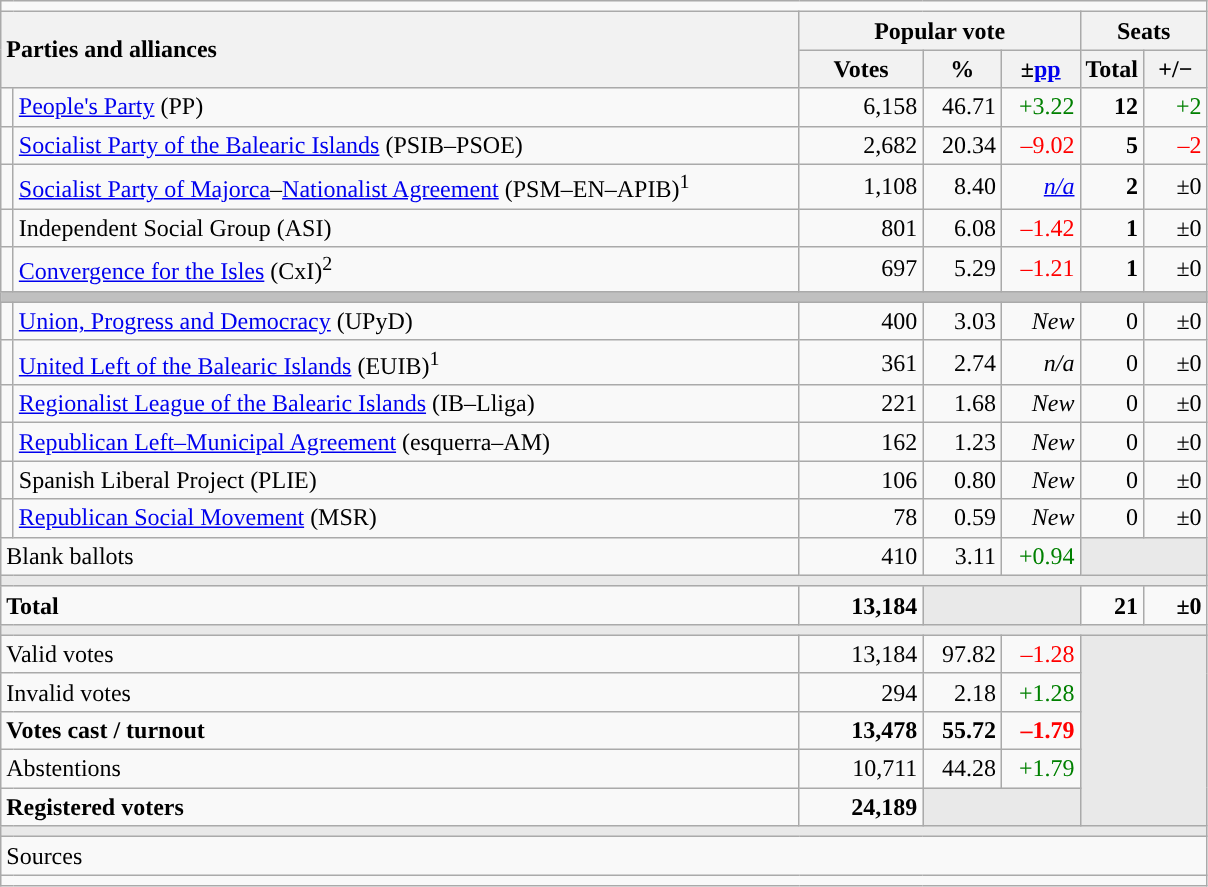<table class="wikitable" style="text-align:right;">
<tr>
<td colspan="7"></td>
</tr>
<tr>
<th style="text-align:left;" rowspan="2" colspan="2" width="525">Parties and alliances</th>
<th colspan="3">Popular vote</th>
<th colspan="2">Seats</th>
</tr>
<tr>
<th width="75">Votes</th>
<th width="45">%</th>
<th width="45">±<a href='#'>pp</a></th>
<th width="35">Total</th>
<th width="35">+/−</th>
</tr>
<tr>
<td width="1" style="color:inherit;background:"></td>
<td align="left"><a href='#'>People's Party</a> (PP)</td>
<td>6,158</td>
<td>46.71</td>
<td style="color:green;">+3.22</td>
<td><strong>12</strong></td>
<td style="color:green;">+2</td>
</tr>
<tr>
<td style="color:inherit;background:"></td>
<td align="left"><a href='#'>Socialist Party of the Balearic Islands</a> (PSIB–PSOE)</td>
<td>2,682</td>
<td>20.34</td>
<td style="color:red;">–9.02</td>
<td><strong>5</strong></td>
<td style="color:red;">–2</td>
</tr>
<tr>
<td style="color:inherit;background:"></td>
<td align="left"><a href='#'>Socialist Party of Majorca</a>–<a href='#'>Nationalist Agreement</a> (PSM–EN–APIB)<sup>1</sup></td>
<td>1,108</td>
<td>8.40</td>
<td><em><a href='#'>n/a</a></em></td>
<td><strong>2</strong></td>
<td>±0</td>
</tr>
<tr>
<td style="color:inherit;background:"></td>
<td align="left">Independent Social Group (ASI)</td>
<td>801</td>
<td>6.08</td>
<td style="color:red;">–1.42</td>
<td><strong>1</strong></td>
<td>±0</td>
</tr>
<tr>
<td style="color:inherit;background:"></td>
<td align="left"><a href='#'>Convergence for the Isles</a> (CxI)<sup>2</sup></td>
<td>697</td>
<td>5.29</td>
<td style="color:red;">–1.21</td>
<td><strong>1</strong></td>
<td>±0</td>
</tr>
<tr>
<td colspan="7" style="color:inherit;background:#C0C0C0"></td>
</tr>
<tr>
<td style="color:inherit;background:"></td>
<td align="left"><a href='#'>Union, Progress and Democracy</a> (UPyD)</td>
<td>400</td>
<td>3.03</td>
<td><em>New</em></td>
<td>0</td>
<td>±0</td>
</tr>
<tr>
<td style="color:inherit;background:"></td>
<td align="left"><a href='#'>United Left of the Balearic Islands</a> (EUIB)<sup>1</sup></td>
<td>361</td>
<td>2.74</td>
<td><em>n/a</em></td>
<td>0</td>
<td>±0</td>
</tr>
<tr>
<td style="color:inherit;background:"></td>
<td align="left"><a href='#'>Regionalist League of the Balearic Islands</a> (IB–Lliga)</td>
<td>221</td>
<td>1.68</td>
<td><em>New</em></td>
<td>0</td>
<td>±0</td>
</tr>
<tr>
<td style="color:inherit;background:"></td>
<td align="left"><a href='#'>Republican Left–Municipal Agreement</a> (esquerra–AM)</td>
<td>162</td>
<td>1.23</td>
<td><em>New</em></td>
<td>0</td>
<td>±0</td>
</tr>
<tr>
<td style="color:inherit;background:"></td>
<td align="left">Spanish Liberal Project (PLIE)</td>
<td>106</td>
<td>0.80</td>
<td><em>New</em></td>
<td>0</td>
<td>±0</td>
</tr>
<tr>
<td style="color:inherit;background:"></td>
<td align="left"><a href='#'>Republican Social Movement</a> (MSR)</td>
<td>78</td>
<td>0.59</td>
<td><em>New</em></td>
<td>0</td>
<td>±0</td>
</tr>
<tr>
<td align="left" colspan="2">Blank ballots</td>
<td>410</td>
<td>3.11</td>
<td style="color:green;">+0.94</td>
<td style="color:inherit;background:#E9E9E9" colspan="2"></td>
</tr>
<tr>
<td colspan="7" style="color:inherit;background:#E9E9E9"></td>
</tr>
<tr style="font-weight:bold;">
<td align="left" colspan="2">Total</td>
<td>13,184</td>
<td bgcolor="#E9E9E9" colspan="2"></td>
<td>21</td>
<td>±0</td>
</tr>
<tr>
<td colspan="7" style="color:inherit;background:#E9E9E9"></td>
</tr>
<tr>
<td align="left" colspan="2">Valid votes</td>
<td>13,184</td>
<td>97.82</td>
<td style="color:red;">–1.28</td>
<td bgcolor="#E9E9E9" colspan="2" rowspan="5"></td>
</tr>
<tr>
<td align="left" colspan="2">Invalid votes</td>
<td>294</td>
<td>2.18</td>
<td style="color:green;">+1.28</td>
</tr>
<tr style="font-weight:bold;">
<td align="left" colspan="2">Votes cast / turnout</td>
<td>13,478</td>
<td>55.72</td>
<td style="color:red;">–1.79</td>
</tr>
<tr>
<td align="left" colspan="2">Abstentions</td>
<td>10,711</td>
<td>44.28</td>
<td style="color:green;">+1.79</td>
</tr>
<tr style="font-weight:bold;">
<td align="left" colspan="2">Registered voters</td>
<td>24,189</td>
<td bgcolor="#E9E9E9" colspan="2"></td>
</tr>
<tr>
<td colspan="7" style="color:inherit;background:#E9E9E9"></td>
</tr>
<tr>
<td align="left" colspan="7">Sources</td>
</tr>
<tr>
<td colspan="7" style="text-align:left; max-width:790px;"></td>
</tr>
</table>
